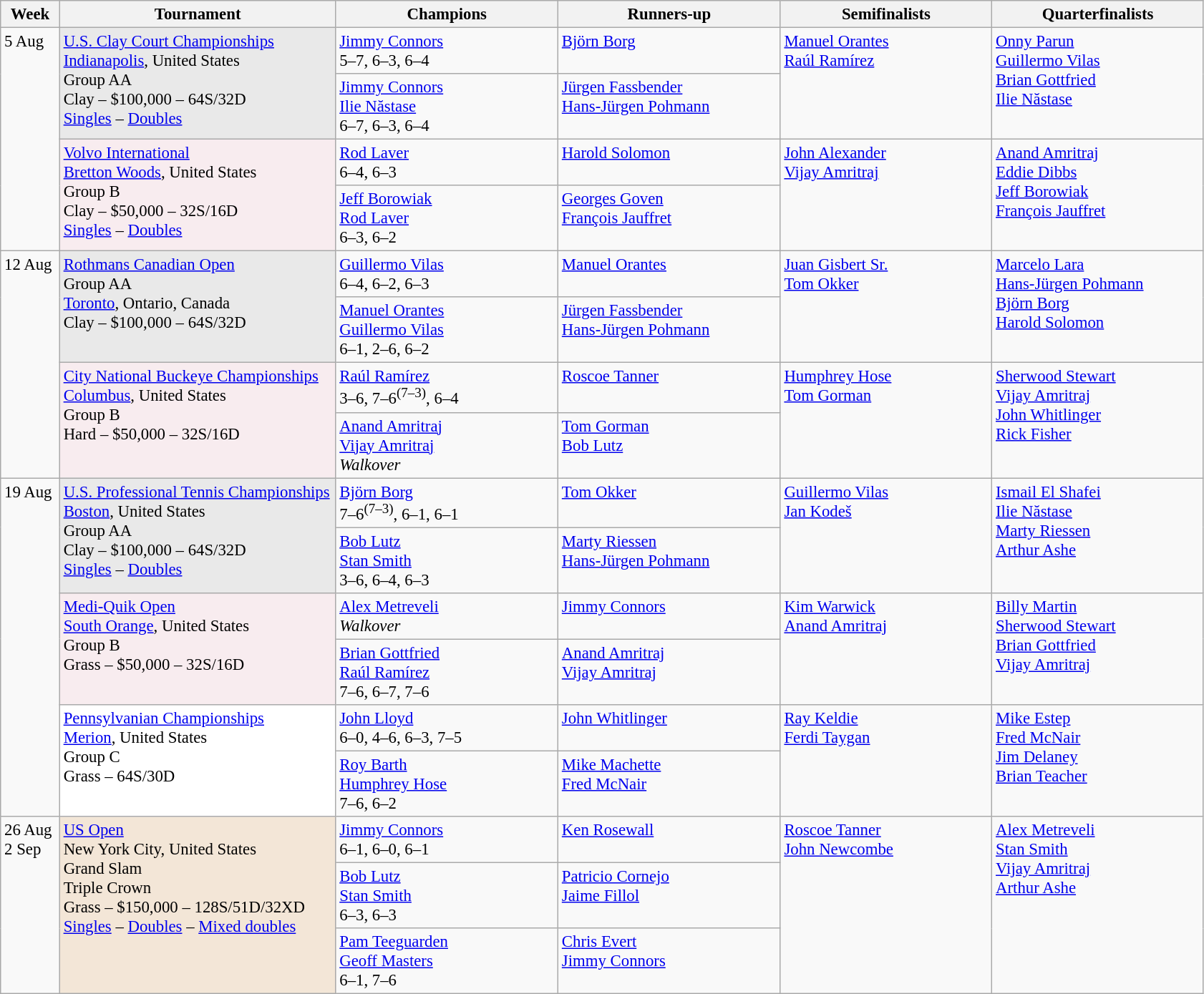<table class=wikitable style=font-size:95%>
<tr>
<th style="width:48px;">Week</th>
<th style="width:250px;">Tournament</th>
<th style="width:200px;">Champions</th>
<th style="width:200px;">Runners-up</th>
<th style="width:190px;">Semifinalists</th>
<th style="width:190px;">Quarterfinalists</th>
</tr>
<tr valign=top>
<td rowspan=4>5 Aug</td>
<td style="background:#E9E9E9;" rowspan="2"><a href='#'>U.S. Clay Court Championships</a> <br>  <a href='#'>Indianapolis</a>, United States <br> Group AA  <br> Clay – $100,000 – 64S/32D <br> <a href='#'>Singles</a> – <a href='#'>Doubles</a></td>
<td> <a href='#'>Jimmy Connors</a> <br> 5–7, 6–3, 6–4</td>
<td> <a href='#'>Björn Borg</a></td>
<td rowspan=2> <a href='#'>Manuel Orantes</a> <br>  <a href='#'>Raúl Ramírez</a></td>
<td rowspan=2> <a href='#'>Onny Parun</a> <br>  <a href='#'>Guillermo Vilas</a> <br>  <a href='#'>Brian Gottfried</a> <br>  <a href='#'>Ilie Năstase</a></td>
</tr>
<tr valign=top>
<td> <a href='#'>Jimmy Connors</a> <br>  <a href='#'>Ilie Năstase</a> <br> 6–7, 6–3, 6–4</td>
<td> <a href='#'>Jürgen Fassbender</a> <br>  <a href='#'>Hans-Jürgen Pohmann</a></td>
</tr>
<tr valign=top>
<td style="background:#F8ECEF;" rowspan="2"><a href='#'>Volvo International</a> <br> <a href='#'>Bretton Woods</a>, United States <br> Group B <br> Clay – $50,000 – 32S/16D <br> <a href='#'>Singles</a> – <a href='#'>Doubles</a></td>
<td> <a href='#'>Rod Laver</a> <br> 6–4, 6–3</td>
<td> <a href='#'>Harold Solomon</a></td>
<td rowspan=2> <a href='#'>John Alexander</a> <br>  <a href='#'>Vijay Amritraj</a></td>
<td rowspan=2> <a href='#'>Anand Amritraj</a> <br>  <a href='#'>Eddie Dibbs</a> <br>  <a href='#'>Jeff Borowiak</a> <br>  <a href='#'>François Jauffret</a></td>
</tr>
<tr valign=top>
<td> <a href='#'>Jeff Borowiak</a> <br>  <a href='#'>Rod Laver</a> <br> 6–3, 6–2</td>
<td> <a href='#'>Georges Goven</a> <br>  <a href='#'>François Jauffret</a></td>
</tr>
<tr valign=top>
<td rowspan=4>12 Aug</td>
<td style="background:#E9E9E9;" rowspan="2"><a href='#'>Rothmans Canadian Open</a> <br> Group AA <br>  <a href='#'>Toronto</a>, Ontario, Canada <br> Clay – $100,000 – 64S/32D</td>
<td> <a href='#'>Guillermo Vilas</a> <br> 6–4, 6–2, 6–3</td>
<td> <a href='#'>Manuel Orantes</a></td>
<td rowspan=2> <a href='#'>Juan Gisbert Sr.</a> <br>  <a href='#'>Tom Okker</a></td>
<td rowspan=2> <a href='#'>Marcelo Lara</a> <br>  <a href='#'>Hans-Jürgen Pohmann</a> <br>  <a href='#'>Björn Borg</a> <br>  <a href='#'>Harold Solomon</a></td>
</tr>
<tr valign=top>
<td> <a href='#'>Manuel Orantes</a> <br>  <a href='#'>Guillermo Vilas</a> <br> 6–1, 2–6, 6–2</td>
<td> <a href='#'>Jürgen Fassbender</a> <br>  <a href='#'>Hans-Jürgen Pohmann</a></td>
</tr>
<tr valign=top>
<td style="background:#F8ECEF;" rowspan="2"><a href='#'>City National Buckeye Championships</a> <br> <a href='#'>Columbus</a>, United States <br> Group B <br> Hard – $50,000 – 32S/16D</td>
<td> <a href='#'>Raúl Ramírez</a> <br> 3–6, 7–6<sup>(7–3)</sup>, 6–4</td>
<td> <a href='#'>Roscoe Tanner</a></td>
<td rowspan=2> <a href='#'>Humphrey Hose</a> <br>  <a href='#'>Tom Gorman</a></td>
<td rowspan=2> <a href='#'>Sherwood Stewart</a> <br>  <a href='#'>Vijay Amritraj</a> <br>  <a href='#'>John Whitlinger</a> <br>  <a href='#'>Rick Fisher</a></td>
</tr>
<tr valign=top>
<td> <a href='#'>Anand Amritraj</a> <br>  <a href='#'>Vijay Amritraj</a> <br> <em>Walkover</em></td>
<td> <a href='#'>Tom Gorman</a> <br>  <a href='#'>Bob Lutz</a></td>
</tr>
<tr valign=top>
<td rowspan=6>19 Aug</td>
<td style="background:#E9E9E9;" rowspan="2"><a href='#'>U.S. Professional Tennis Championships</a> <br> <a href='#'>Boston</a>, United States <br> Group AA <br> Clay – $100,000 – 64S/32D <br> <a href='#'>Singles</a> – <a href='#'>Doubles</a></td>
<td> <a href='#'>Björn Borg</a> <br> 7–6<sup>(7–3)</sup>, 6–1, 6–1</td>
<td> <a href='#'>Tom Okker</a></td>
<td rowspan=2> <a href='#'>Guillermo Vilas</a> <br>  <a href='#'>Jan Kodeš</a></td>
<td rowspan=2> <a href='#'>Ismail El Shafei</a> <br>  <a href='#'>Ilie Năstase</a> <br>  <a href='#'>Marty Riessen</a> <br>  <a href='#'>Arthur Ashe</a></td>
</tr>
<tr valign=top>
<td> <a href='#'>Bob Lutz</a> <br>  <a href='#'>Stan Smith</a> <br> 3–6, 6–4, 6–3</td>
<td> <a href='#'>Marty Riessen</a> <br>  <a href='#'>Hans-Jürgen Pohmann</a></td>
</tr>
<tr valign=top>
<td style="background:#F8ECEF;" rowspan="2"><a href='#'>Medi-Quik Open</a> <br> <a href='#'>South Orange</a>, United States <br> Group B <br>Grass – $50,000 – 32S/16D</td>
<td> <a href='#'>Alex Metreveli</a> <br> <em>Walkover</em></td>
<td> <a href='#'>Jimmy Connors</a></td>
<td rowspan=2> <a href='#'>Kim Warwick</a> <br>  <a href='#'>Anand Amritraj</a></td>
<td rowspan=2> <a href='#'>Billy Martin</a> <br>  <a href='#'>Sherwood Stewart</a> <br>  <a href='#'>Brian Gottfried</a> <br>  <a href='#'>Vijay Amritraj</a></td>
</tr>
<tr valign=top>
<td> <a href='#'>Brian Gottfried</a> <br>  <a href='#'>Raúl Ramírez</a> <br> 7–6, 6–7, 7–6</td>
<td> <a href='#'>Anand Amritraj</a> <br>  <a href='#'>Vijay Amritraj</a></td>
</tr>
<tr valign=top>
<td style="background:#FFFFFF;" rowspan="2"><a href='#'>Pennsylvanian Championships</a> <br> <a href='#'>Merion</a>, United States <br> Group C <br> Grass – 64S/30D</td>
<td> <a href='#'>John Lloyd</a> <br> 6–0, 4–6, 6–3, 7–5</td>
<td> <a href='#'>John Whitlinger</a></td>
<td rowspan=2> <a href='#'>Ray Keldie</a> <br>  <a href='#'>Ferdi Taygan</a></td>
<td rowspan=2> <a href='#'>Mike Estep</a> <br>  <a href='#'>Fred McNair</a> <br>  <a href='#'>Jim Delaney</a> <br>  <a href='#'>Brian Teacher</a></td>
</tr>
<tr valign=top>
<td> <a href='#'>Roy Barth</a> <br>  <a href='#'>Humphrey Hose</a> <br> 7–6, 6–2</td>
<td> <a href='#'>Mike Machette</a> <br>  <a href='#'>Fred McNair</a></td>
</tr>
<tr valign=top>
<td rowspan=3>26 Aug <br> 2 Sep</td>
<td style="background:#F3E6D7;" rowspan="3"><a href='#'>US Open</a><br> New York City, United States <br> Grand Slam <br> Triple Crown <br> Grass – $150,000 – 128S/51D/32XD <br> <a href='#'>Singles</a> – <a href='#'>Doubles</a> – <a href='#'>Mixed doubles</a></td>
<td> <a href='#'>Jimmy Connors</a> <br> 6–1, 6–0, 6–1</td>
<td> <a href='#'>Ken Rosewall</a></td>
<td rowspan=3> <a href='#'>Roscoe Tanner</a> <br>  <a href='#'>John Newcombe</a></td>
<td rowspan=3> <a href='#'>Alex Metreveli</a> <br>  <a href='#'>Stan Smith</a> <br>  <a href='#'>Vijay Amritraj</a> <br>  <a href='#'>Arthur Ashe</a></td>
</tr>
<tr valign=top>
<td> <a href='#'>Bob Lutz</a> <br>  <a href='#'>Stan Smith</a> <br> 6–3, 6–3</td>
<td> <a href='#'>Patricio Cornejo</a> <br>  <a href='#'>Jaime Fillol</a></td>
</tr>
<tr valign=top>
<td> <a href='#'>Pam Teeguarden</a> <br>  <a href='#'>Geoff Masters</a> <br> 6–1, 7–6</td>
<td> <a href='#'>Chris Evert</a> <br>  <a href='#'>Jimmy Connors</a></td>
</tr>
</table>
